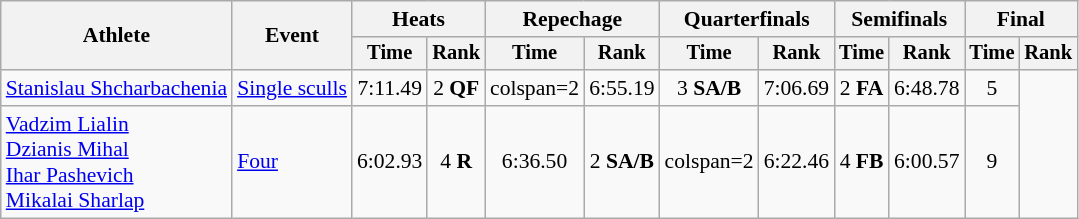<table class="wikitable" style="font-size:90%">
<tr>
<th rowspan="2">Athlete</th>
<th rowspan="2">Event</th>
<th colspan="2">Heats</th>
<th colspan="2">Repechage</th>
<th colspan="2">Quarterfinals</th>
<th colspan="2">Semifinals</th>
<th colspan="2">Final</th>
</tr>
<tr style="font-size:95%">
<th>Time</th>
<th>Rank</th>
<th>Time</th>
<th>Rank</th>
<th>Time</th>
<th>Rank</th>
<th>Time</th>
<th>Rank</th>
<th>Time</th>
<th>Rank</th>
</tr>
<tr align=center>
<td align=left><a href='#'>Stanislau Shcharbachenia</a></td>
<td align=left><a href='#'>Single sculls</a></td>
<td>7:11.49</td>
<td>2 <strong>QF</strong></td>
<td>colspan=2 </td>
<td>6:55.19</td>
<td>3 <strong>SA/B</strong></td>
<td>7:06.69</td>
<td>2 <strong>FA</strong></td>
<td>6:48.78</td>
<td>5</td>
</tr>
<tr align=center>
<td align=left><a href='#'>Vadzim Lialin</a><br><a href='#'>Dzianis Mihal</a><br><a href='#'>Ihar Pashevich</a><br><a href='#'>Mikalai Sharlap</a></td>
<td align=left><a href='#'>Four</a></td>
<td>6:02.93</td>
<td>4 <strong>R</strong></td>
<td>6:36.50</td>
<td>2 <strong>SA/B</strong></td>
<td>colspan=2 </td>
<td>6:22.46</td>
<td>4 <strong>FB</strong></td>
<td>6:00.57</td>
<td>9</td>
</tr>
</table>
